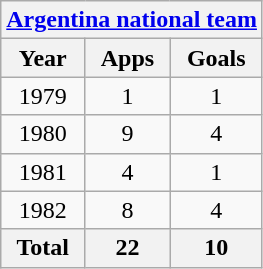<table class="wikitable" style="text-align:center">
<tr>
<th colspan=3><a href='#'>Argentina national team</a></th>
</tr>
<tr>
<th>Year</th>
<th>Apps</th>
<th>Goals</th>
</tr>
<tr>
<td>1979</td>
<td>1</td>
<td>1</td>
</tr>
<tr>
<td>1980</td>
<td>9</td>
<td>4</td>
</tr>
<tr>
<td>1981</td>
<td>4</td>
<td>1</td>
</tr>
<tr>
<td>1982</td>
<td>8</td>
<td>4</td>
</tr>
<tr>
<th>Total</th>
<th>22</th>
<th>10</th>
</tr>
</table>
